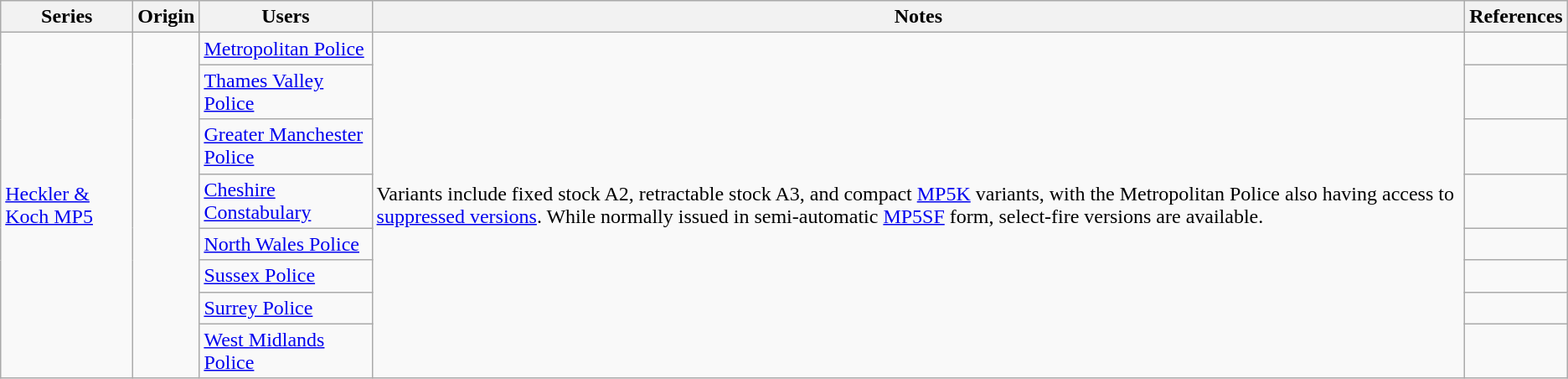<table class="wikitable">
<tr>
<th>Series</th>
<th>Origin</th>
<th>Users</th>
<th>Notes</th>
<th>References</th>
</tr>
<tr>
<td rowspan="8"><a href='#'>Heckler & Koch MP5</a></td>
<td rowspan="8"></td>
<td><a href='#'>Metropolitan Police</a></td>
<td rowspan="8">Variants include fixed stock A2, retractable stock A3, and compact <a href='#'>MP5K</a> variants, with the Metropolitan Police also having access to <a href='#'>suppressed versions</a>. While normally issued in semi-automatic <a href='#'>MP5SF</a> form, select-fire versions are available.</td>
<td></td>
</tr>
<tr>
<td><a href='#'>Thames Valley Police</a></td>
<td></td>
</tr>
<tr>
<td><a href='#'>Greater Manchester Police</a></td>
<td></td>
</tr>
<tr>
<td><a href='#'>Cheshire Constabulary</a></td>
<td></td>
</tr>
<tr>
<td><a href='#'>North Wales Police</a></td>
<td></td>
</tr>
<tr>
<td><a href='#'>Sussex Police</a></td>
<td></td>
</tr>
<tr>
<td><a href='#'>Surrey Police</a></td>
<td></td>
</tr>
<tr>
<td><a href='#'>West Midlands Police</a></td>
<td></td>
</tr>
</table>
